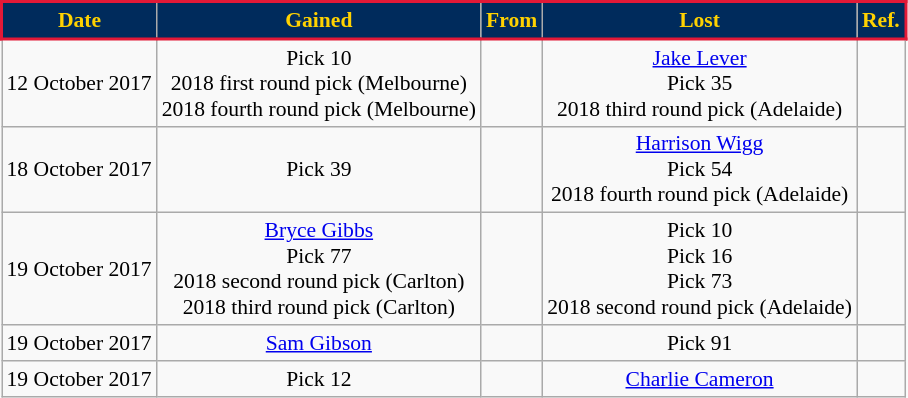<table class="wikitable" style="font-size:90%; text-align:center;">
<tr style="background:#002B5C; color: #FFD200; border: solid #E21937 2px;">
<td><span><strong>Date</strong> </span></td>
<td><span><strong>Gained</strong> </span></td>
<td><span><strong>From</strong> </span></td>
<td><span><strong>Lost</strong> </span></td>
<td><span><strong>Ref.</strong> </span></td>
</tr>
<tr>
<td>12 October 2017</td>
<td>Pick 10<br>2018 first round pick (Melbourne)<br>2018 fourth round pick (Melbourne)</td>
<td></td>
<td><a href='#'>Jake Lever</a><br>Pick 35<br>2018 third round pick (Adelaide)</td>
<td></td>
</tr>
<tr>
<td>18 October 2017</td>
<td>Pick 39</td>
<td></td>
<td><a href='#'>Harrison Wigg</a><br>Pick 54<br>2018 fourth round pick (Adelaide)</td>
<td></td>
</tr>
<tr>
<td>19 October 2017</td>
<td><a href='#'>Bryce Gibbs</a><br>Pick 77<br>2018 second round pick (Carlton)<br>2018 third round pick (Carlton)</td>
<td></td>
<td>Pick 10<br>Pick 16<br>Pick 73<br>2018 second round pick (Adelaide)</td>
<td></td>
</tr>
<tr>
<td>19 October 2017</td>
<td><a href='#'>Sam Gibson</a></td>
<td></td>
<td>Pick 91</td>
<td></td>
</tr>
<tr>
<td>19 October 2017</td>
<td>Pick 12</td>
<td></td>
<td><a href='#'>Charlie Cameron</a></td>
<td></td>
</tr>
</table>
